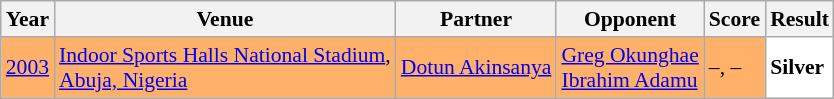<table class="sortable wikitable" style="font-size: 90%;">
<tr>
<th>Year</th>
<th>Venue</th>
<th>Partner</th>
<th>Opponent</th>
<th>Score</th>
<th>Result</th>
</tr>
<tr style="background:#FFB069">
<td align="center"><a href='#'>2003</a></td>
<td align="left"><a href='#'>Indoor Sports Halls National Stadium</a>,<br><a href='#'>Abuja, Nigeria</a></td>
<td align="left"> <a href='#'>Dotun Akinsanya</a></td>
<td align="left"> <a href='#'>Greg Okunghae</a> <br>  <a href='#'>Ibrahim Adamu</a></td>
<td align="left">–, –</td>
<td style="text-align:left; background:white"> <strong>Silver</strong></td>
</tr>
</table>
